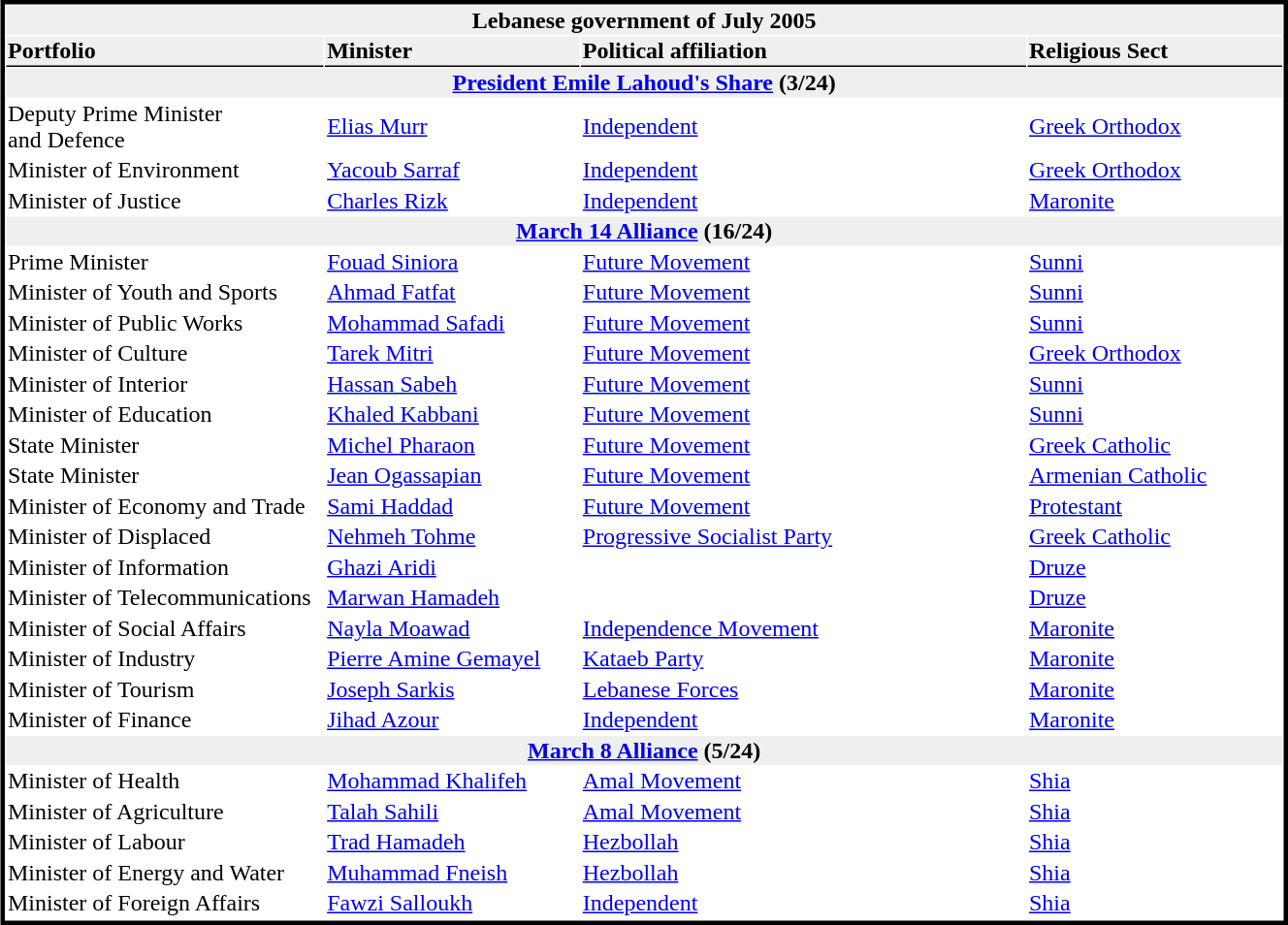<table width="70%" border="0" align="center" cellpadding=1 cellspacing=1 style="margin:3px; border:3px solid;">
<tr>
<td colspan=4 style="text-align:center; background:#efefef"><strong>Lebanese government of July 2005</strong></td>
</tr>
<tr>
<td td width="25%" style="border-bottom:1px solid; background:#efefef;"><strong>Portfolio</strong></td>
<td td width="20%" style="border-bottom:1px solid; background:#efefef;"><strong>Minister</strong></td>
<td td width="35%" style="border-bottom:1px solid; background:#efefef;"><strong>Political affiliation</strong></td>
<td td width="20%" style="border-bottom:1px solid; background:#efefef;"><strong>Religious Sect</strong></td>
</tr>
<tr>
<td colspan=4 style="text-align:center; background:#efefef"><strong><a href='#'>President Emile Lahoud's Share</a> (3/24)</strong></td>
</tr>
<tr>
<td>Deputy Prime Minister <br> and Defence</td>
<td><a href='#'>Elias Murr</a></td>
<td> <a href='#'>Independent</a></td>
<td><a href='#'>Greek Orthodox</a></td>
</tr>
<tr>
<td>Minister of Environment</td>
<td><a href='#'>Yacoub Sarraf</a></td>
<td> <a href='#'>Independent</a></td>
<td><a href='#'>Greek Orthodox</a></td>
</tr>
<tr>
<td>Minister of Justice</td>
<td><a href='#'>Charles Rizk</a></td>
<td> <a href='#'>Independent</a></td>
<td><a href='#'>Maronite</a></td>
</tr>
<tr>
<td colspan=4 style="text-align:center; background:#efefef"><strong><a href='#'>March 14 Alliance</a> (16/24)</strong></td>
</tr>
<tr>
<td Prime Minister of Lebanon>Prime Minister</td>
<td><a href='#'>Fouad Siniora</a></td>
<td> <a href='#'>Future Movement</a></td>
<td><a href='#'>Sunni</a></td>
</tr>
<tr>
<td>Minister of Youth and Sports</td>
<td><a href='#'>Ahmad Fatfat</a></td>
<td> <a href='#'>Future Movement</a></td>
<td><a href='#'>Sunni</a></td>
</tr>
<tr>
<td>Minister of Public Works</td>
<td><a href='#'>Mohammad Safadi</a></td>
<td> <a href='#'>Future Movement</a></td>
<td><a href='#'>Sunni</a></td>
</tr>
<tr>
<td>Minister of Culture</td>
<td><a href='#'>Tarek Mitri</a></td>
<td> <a href='#'>Future Movement</a></td>
<td><a href='#'>Greek Orthodox</a></td>
</tr>
<tr>
<td>Minister of Interior</td>
<td><a href='#'>Hassan Sabeh</a></td>
<td> <a href='#'>Future Movement</a></td>
<td><a href='#'>Sunni</a></td>
</tr>
<tr>
<td>Minister of Education</td>
<td><a href='#'>Khaled Kabbani</a></td>
<td> <a href='#'>Future Movement</a></td>
<td><a href='#'>Sunni</a></td>
</tr>
<tr>
<td>State Minister</td>
<td><a href='#'>Michel Pharaon</a></td>
<td> <a href='#'>Future Movement</a></td>
<td><a href='#'>Greek Catholic</a></td>
</tr>
<tr>
<td>State Minister</td>
<td><a href='#'>Jean Ogassapian</a></td>
<td> <a href='#'>Future Movement</a></td>
<td><a href='#'>Armenian Catholic</a></td>
</tr>
<tr>
<td>Minister of Economy and Trade</td>
<td><a href='#'>Sami Haddad</a></td>
<td> <a href='#'>Future Movement</a></td>
<td><a href='#'>Protestant</a></td>
</tr>
<tr>
<td>Minister of Displaced</td>
<td><a href='#'>Nehmeh Tohme</a></td>
<td> <a href='#'>Progressive Socialist Party</a></td>
<td><a href='#'>Greek Catholic</a></td>
</tr>
<tr>
<td>Minister of Information</td>
<td><a href='#'>Ghazi Aridi</a></td>
<td> </td>
<td><a href='#'>Druze</a></td>
</tr>
<tr>
<td>Minister of Telecommunications</td>
<td><a href='#'>Marwan Hamadeh</a></td>
<td> </td>
<td><a href='#'>Druze</a></td>
</tr>
<tr>
<td>Minister of Social Affairs</td>
<td><a href='#'>Nayla Moawad</a></td>
<td> <a href='#'>Independence Movement</a></td>
<td><a href='#'>Maronite</a></td>
</tr>
<tr>
<td>Minister of Industry</td>
<td><a href='#'>Pierre Amine Gemayel</a></td>
<td> <a href='#'>Kataeb Party</a></td>
<td><a href='#'>Maronite</a></td>
</tr>
<tr>
<td>Minister of Tourism</td>
<td><a href='#'>Joseph Sarkis</a></td>
<td> <a href='#'>Lebanese Forces</a></td>
<td><a href='#'>Maronite</a></td>
</tr>
<tr>
<td>Minister of Finance</td>
<td><a href='#'>Jihad Azour</a></td>
<td> <a href='#'>Independent</a></td>
<td><a href='#'>Maronite</a></td>
</tr>
<tr>
<td colspan=4 style="text-align:center; background:#efefef"><strong><a href='#'>March 8 Alliance</a> (5/24)</strong></td>
</tr>
<tr>
<td>Minister of Health</td>
<td><a href='#'>Mohammad Khalifeh</a></td>
<td> <a href='#'>Amal Movement</a></td>
<td><a href='#'>Shia</a></td>
</tr>
<tr>
<td>Minister of Agriculture</td>
<td><a href='#'>Talah Sahili</a></td>
<td> <a href='#'>Amal Movement</a></td>
<td><a href='#'>Shia</a></td>
</tr>
<tr>
<td>Minister of Labour</td>
<td><a href='#'>Trad Hamadeh</a></td>
<td>  <a href='#'>Hezbollah</a></td>
<td><a href='#'>Shia</a></td>
</tr>
<tr>
<td>Minister of Energy and Water</td>
<td><a href='#'>Muhammad Fneish</a></td>
<td> <a href='#'>Hezbollah</a></td>
<td><a href='#'>Shia</a></td>
</tr>
<tr>
<td>Minister of Foreign Affairs</td>
<td><a href='#'>Fawzi Salloukh</a></td>
<td> <a href='#'>Independent</a></td>
<td><a href='#'>Shia</a></td>
</tr>
<tr>
</tr>
</table>
